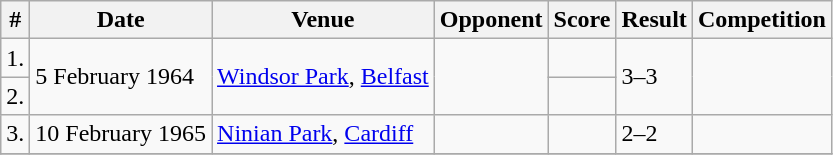<table class="wikitable">
<tr>
<th>#</th>
<th>Date</th>
<th>Venue</th>
<th>Opponent</th>
<th>Score</th>
<th>Result</th>
<th>Competition</th>
</tr>
<tr>
<td>1.</td>
<td rowspan=2>5 February 1964</td>
<td rowspan=2><a href='#'>Windsor Park</a>, <a href='#'>Belfast</a></td>
<td rowspan=2></td>
<td></td>
<td rowspan=2>3–3</td>
<td rowspan=2></td>
</tr>
<tr>
<td>2.</td>
<td></td>
</tr>
<tr>
<td>3.</td>
<td>10 February 1965</td>
<td><a href='#'>Ninian Park</a>, <a href='#'>Cardiff</a></td>
<td></td>
<td></td>
<td>2–2</td>
<td></td>
</tr>
<tr>
</tr>
</table>
